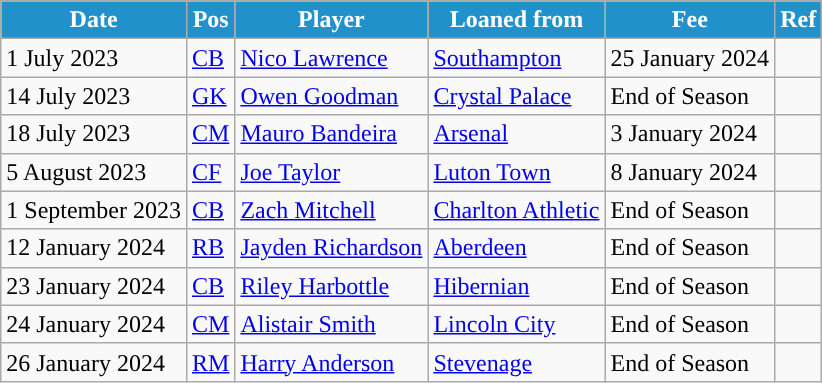<table class="wikitable plainrowheaders sortable">
<tr>
<th style="background:#2191CC; color:#FFFFFF; ">Date</th>
<th style="background:#2191CC; color:#FFFFFF; ">Pos</th>
<th style="background:#2191CC; color:#FFFFFF; ">Player</th>
<th style="background:#2191CC; color:#FFFFFF; ">Loaned from</th>
<th style="background:#2191CC; color:#FFFFFF; ">Fee</th>
<th style="background:#2191CC; color:#FFFFFF; ">Ref</th>
</tr>
<tr>
<td>1 July 2023</td>
<td><a href='#'>CB</a></td>
<td> <a href='#'>Nico Lawrence</a></td>
<td> <a href='#'>Southampton</a></td>
<td>25 January 2024</td>
<td></td>
</tr>
<tr>
<td>14 July 2023</td>
<td><a href='#'>GK</a></td>
<td> <a href='#'>Owen Goodman</a></td>
<td> <a href='#'>Crystal Palace</a></td>
<td>End of Season</td>
<td></td>
</tr>
<tr>
<td>18 July 2023</td>
<td><a href='#'>CM</a></td>
<td> <a href='#'>Mauro Bandeira</a></td>
<td> <a href='#'>Arsenal</a></td>
<td>3 January 2024</td>
<td></td>
</tr>
<tr>
<td>5 August 2023</td>
<td><a href='#'>CF</a></td>
<td> <a href='#'>Joe Taylor</a></td>
<td> <a href='#'>Luton Town</a></td>
<td>8 January 2024</td>
<td></td>
</tr>
<tr>
<td>1 September 2023</td>
<td><a href='#'>CB</a></td>
<td> <a href='#'>Zach Mitchell</a></td>
<td> <a href='#'>Charlton Athletic</a></td>
<td>End of Season</td>
<td></td>
</tr>
<tr>
<td>12 January 2024</td>
<td><a href='#'>RB</a></td>
<td> <a href='#'>Jayden Richardson</a></td>
<td> <a href='#'>Aberdeen</a></td>
<td>End of Season</td>
<td></td>
</tr>
<tr>
<td>23 January 2024</td>
<td><a href='#'>CB</a></td>
<td> <a href='#'>Riley Harbottle</a></td>
<td> <a href='#'>Hibernian</a></td>
<td>End of Season</td>
<td></td>
</tr>
<tr>
<td>24 January 2024</td>
<td><a href='#'>CM</a></td>
<td> <a href='#'>Alistair Smith</a></td>
<td> <a href='#'>Lincoln City</a></td>
<td>End of Season</td>
<td></td>
</tr>
<tr>
<td>26 January 2024</td>
<td><a href='#'>RM</a></td>
<td> <a href='#'>Harry Anderson</a></td>
<td> <a href='#'>Stevenage</a></td>
<td>End of Season</td>
<td></td>
</tr>
</table>
